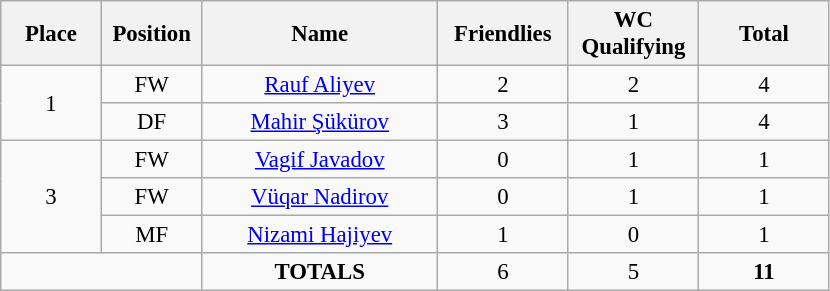<table class="wikitable" style="font-size: 95%; text-align: center;">
<tr>
<th width=60>Place</th>
<th width=60>Position</th>
<th width=150>Name</th>
<th width=80>Friendlies</th>
<th width=80>WC Qualifying</th>
<th width=80>Total</th>
</tr>
<tr>
<td rowspan="2">1</td>
<td>FW</td>
<td><a href='#'>Rauf Aliyev</a></td>
<td>2</td>
<td>2</td>
<td>4</td>
</tr>
<tr>
<td>DF</td>
<td><a href='#'>Mahir Şükürov</a></td>
<td>3</td>
<td>1</td>
<td>4</td>
</tr>
<tr>
<td rowspan="3">3</td>
<td>FW</td>
<td><a href='#'>Vagif Javadov</a></td>
<td>0</td>
<td>1</td>
<td>1</td>
</tr>
<tr>
<td>FW</td>
<td><a href='#'>Vüqar Nadirov</a></td>
<td>0</td>
<td>1</td>
<td>1</td>
</tr>
<tr>
<td>MF</td>
<td><a href='#'>Nizami Hajiyev</a></td>
<td>1</td>
<td>0</td>
<td>1</td>
</tr>
<tr>
<td colspan="2"></td>
<td><strong>TOTALS</strong></td>
<td>6</td>
<td>5</td>
<td><strong>11</strong></td>
</tr>
</table>
